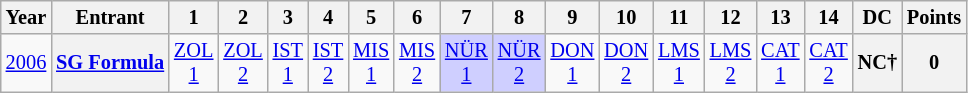<table class="wikitable" style="text-align:center; font-size:85%">
<tr>
<th>Year</th>
<th>Entrant</th>
<th>1</th>
<th>2</th>
<th>3</th>
<th>4</th>
<th>5</th>
<th>6</th>
<th>7</th>
<th>8</th>
<th>9</th>
<th>10</th>
<th>11</th>
<th>12</th>
<th>13</th>
<th>14</th>
<th>DC</th>
<th>Points</th>
</tr>
<tr>
<td><a href='#'>2006</a></td>
<th nowrap><a href='#'>SG Formula</a></th>
<td><a href='#'>ZOL<br>1</a></td>
<td><a href='#'>ZOL<br>2</a></td>
<td><a href='#'>IST<br>1</a></td>
<td><a href='#'>IST<br>2</a></td>
<td><a href='#'>MIS<br>1</a></td>
<td><a href='#'>MIS<br>2</a></td>
<td style="background:#cfcfff;"><a href='#'>NÜR<br>1</a><br></td>
<td style="background:#cfcfff;"><a href='#'>NÜR<br>2</a><br></td>
<td><a href='#'>DON<br>1</a></td>
<td><a href='#'>DON<br>2</a></td>
<td><a href='#'>LMS<br>1</a></td>
<td><a href='#'>LMS<br>2</a></td>
<td><a href='#'>CAT<br>1</a></td>
<td><a href='#'>CAT<br>2</a></td>
<th>NC†</th>
<th>0</th>
</tr>
</table>
